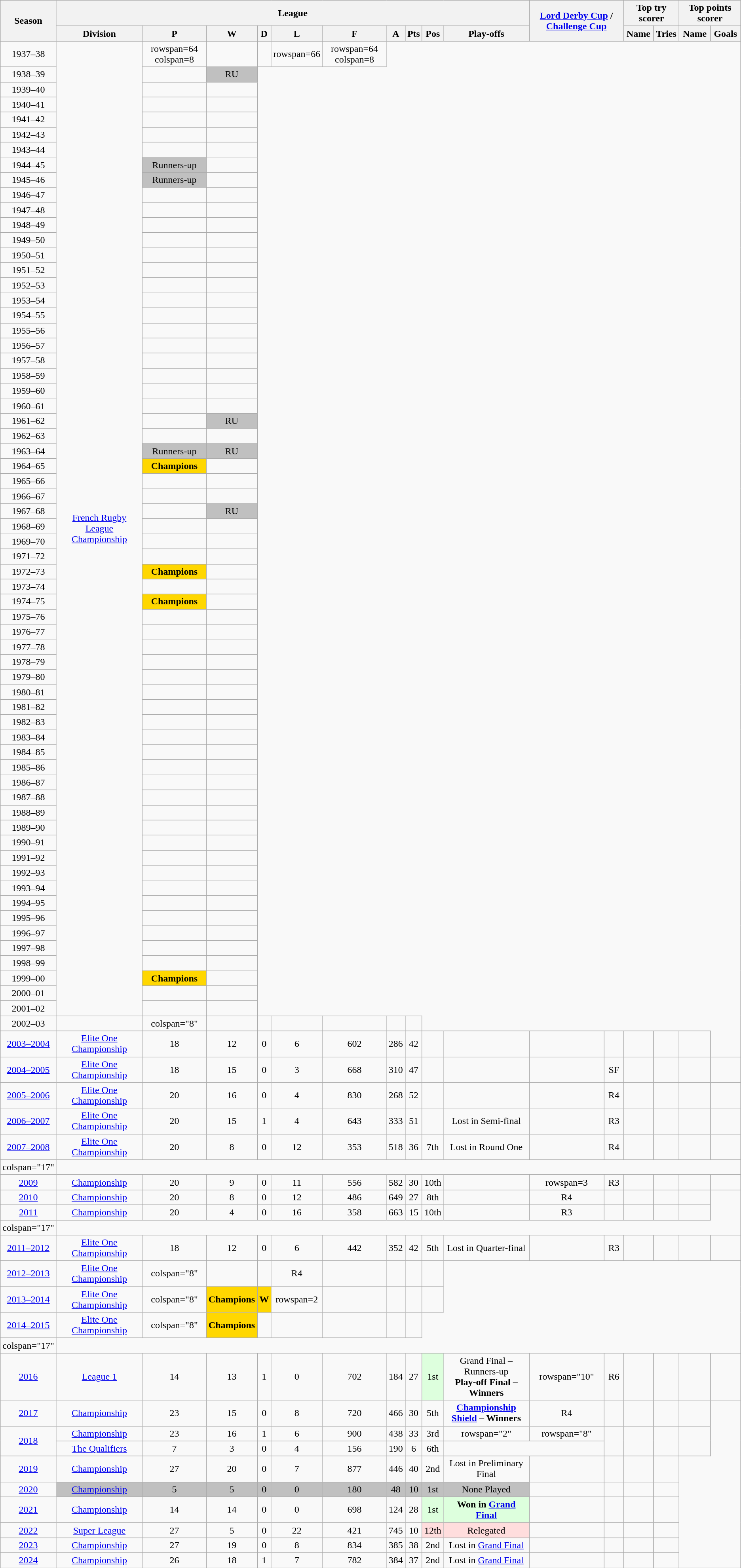<table class="wikitable" style="text-align: center">
<tr>
<th rowspan=2>Season</th>
<th colspan=10>League</th>
<th rowspan=2 colspan=2> <a href='#'>Lord Derby Cup</a> /  <a href='#'>Challenge Cup</a></th>
<th colspan=2>Top try scorer</th>
<th colspan=2>Top points scorer</th>
</tr>
<tr>
<th>Division</th>
<th>P</th>
<th>W</th>
<th>D</th>
<th>L</th>
<th>F</th>
<th>A</th>
<th>Pts</th>
<th>Pos</th>
<th>Play-offs</th>
<th>Name</th>
<th>Tries</th>
<th>Name</th>
<th>Goals</th>
</tr>
<tr>
<td>1937–38</td>
<td rowspan=64><a href='#'>French Rugby League Championship</a></td>
<td>rowspan=64 colspan=8</td>
<td></td>
<td></td>
<td>rowspan=66</td>
<td>rowspan=64 colspan=8</td>
</tr>
<tr>
<td>1938–39</td>
<td></td>
<td bgcolor=silver>RU</td>
</tr>
<tr>
<td>1939–40</td>
<td></td>
<td></td>
</tr>
<tr>
<td>1940–41</td>
<td></td>
<td></td>
</tr>
<tr>
<td>1941–42</td>
<td></td>
<td></td>
</tr>
<tr>
<td>1942–43</td>
<td></td>
<td></td>
</tr>
<tr>
<td>1943–44</td>
<td></td>
<td></td>
</tr>
<tr>
<td>1944–45</td>
<td bgcolor=silver>Runners-up</td>
<td></td>
</tr>
<tr>
<td>1945–46</td>
<td bgcolor=silver>Runners-up</td>
<td></td>
</tr>
<tr>
<td>1946–47</td>
<td></td>
<td></td>
</tr>
<tr>
<td>1947–48</td>
<td></td>
<td></td>
</tr>
<tr>
<td>1948–49</td>
<td></td>
<td></td>
</tr>
<tr>
<td>1949–50</td>
<td></td>
<td></td>
</tr>
<tr>
<td>1950–51</td>
<td></td>
<td></td>
</tr>
<tr>
<td>1951–52</td>
<td></td>
<td></td>
</tr>
<tr>
<td>1952–53</td>
<td></td>
<td></td>
</tr>
<tr>
<td>1953–54</td>
<td></td>
<td></td>
</tr>
<tr>
<td>1954–55</td>
<td></td>
<td></td>
</tr>
<tr>
<td>1955–56</td>
<td></td>
<td></td>
</tr>
<tr>
<td>1956–57</td>
<td></td>
<td></td>
</tr>
<tr>
<td>1957–58</td>
<td></td>
<td></td>
</tr>
<tr>
<td>1958–59</td>
<td></td>
<td></td>
</tr>
<tr>
<td>1959–60</td>
<td></td>
<td></td>
</tr>
<tr>
<td>1960–61</td>
<td></td>
<td></td>
</tr>
<tr>
<td>1961–62</td>
<td></td>
<td bgcolor=silver>RU</td>
</tr>
<tr>
<td>1962–63</td>
<td></td>
<td></td>
</tr>
<tr>
<td>1963–64</td>
<td bgcolor=silver>Runners-up</td>
<td bgcolor=silver>RU</td>
</tr>
<tr>
<td>1964–65</td>
<td bgcolor=gold><strong>Champions</strong></td>
<td></td>
</tr>
<tr>
<td>1965–66</td>
<td></td>
<td></td>
</tr>
<tr>
<td>1966–67</td>
<td></td>
<td></td>
</tr>
<tr>
<td>1967–68</td>
<td></td>
<td bgcolor=silver>RU</td>
</tr>
<tr>
<td>1968–69</td>
<td></td>
<td></td>
</tr>
<tr>
<td>1969–70</td>
<td></td>
<td></td>
</tr>
<tr>
<td>1971–72</td>
<td></td>
<td></td>
</tr>
<tr>
<td>1972–73</td>
<td bgcolor=gold><strong>Champions</strong></td>
<td></td>
</tr>
<tr>
<td>1973–74</td>
<td></td>
<td></td>
</tr>
<tr>
<td>1974–75</td>
<td bgcolor=gold><strong>Champions</strong></td>
<td></td>
</tr>
<tr>
<td>1975–76</td>
<td></td>
<td></td>
</tr>
<tr>
<td>1976–77</td>
<td></td>
<td></td>
</tr>
<tr>
<td>1977–78</td>
<td></td>
<td></td>
</tr>
<tr>
<td>1978–79</td>
<td></td>
<td></td>
</tr>
<tr>
<td>1979–80</td>
<td></td>
<td></td>
</tr>
<tr>
<td>1980–81</td>
<td></td>
<td></td>
</tr>
<tr>
<td>1981–82</td>
<td></td>
<td></td>
</tr>
<tr>
<td>1982–83</td>
<td></td>
<td></td>
</tr>
<tr>
<td>1983–84</td>
<td></td>
<td></td>
</tr>
<tr>
<td>1984–85</td>
<td></td>
<td></td>
</tr>
<tr>
<td>1985–86</td>
<td></td>
<td></td>
</tr>
<tr>
<td>1986–87</td>
<td></td>
<td></td>
</tr>
<tr>
<td>1987–88</td>
<td></td>
<td></td>
</tr>
<tr>
<td>1988–89</td>
<td></td>
<td></td>
</tr>
<tr>
<td>1989–90</td>
<td></td>
<td></td>
</tr>
<tr>
<td>1990–91</td>
<td></td>
<td></td>
</tr>
<tr>
<td>1991–92</td>
<td></td>
<td></td>
</tr>
<tr>
<td>1992–93</td>
<td></td>
<td></td>
</tr>
<tr>
<td>1993–94</td>
<td></td>
<td></td>
</tr>
<tr>
<td>1994–95</td>
<td></td>
<td></td>
</tr>
<tr>
<td>1995–96</td>
<td></td>
<td></td>
</tr>
<tr>
<td>1996–97</td>
<td></td>
<td></td>
</tr>
<tr>
<td>1997–98</td>
<td></td>
<td></td>
</tr>
<tr>
<td>1998–99</td>
<td></td>
<td></td>
</tr>
<tr>
<td>1999–00</td>
<td bgcolor=gold><strong>Champions</strong></td>
<td></td>
</tr>
<tr>
<td>2000–01</td>
<td></td>
<td></td>
</tr>
<tr>
<td>2001–02</td>
<td></td>
<td></td>
</tr>
<tr>
<td>2002–03</td>
<td></td>
<td>colspan="8"</td>
<td></td>
<td></td>
<td></td>
<td></td>
<td></td>
<td></td>
</tr>
<tr>
<td><a href='#'>2003–2004</a></td>
<td><a href='#'>Elite One Championship</a></td>
<td>18</td>
<td>12</td>
<td>0</td>
<td>6</td>
<td>602</td>
<td>286</td>
<td>42</td>
<td></td>
<td></td>
<td></td>
<td></td>
<td></td>
<td></td>
<td></td>
</tr>
<tr>
<td><a href='#'>2004–2005</a></td>
<td><a href='#'>Elite One Championship</a></td>
<td>18</td>
<td>15</td>
<td>0</td>
<td>3</td>
<td>668</td>
<td>310</td>
<td>47</td>
<td></td>
<td></td>
<td></td>
<td>SF</td>
<td></td>
<td></td>
<td></td>
<td></td>
</tr>
<tr>
<td><a href='#'>2005–2006</a></td>
<td><a href='#'>Elite One Championship</a></td>
<td>20</td>
<td>16</td>
<td>0</td>
<td>4</td>
<td>830</td>
<td>268</td>
<td>52</td>
<td></td>
<td></td>
<td></td>
<td>R4</td>
<td></td>
<td></td>
<td></td>
<td></td>
</tr>
<tr>
<td><a href='#'>2006–2007</a></td>
<td><a href='#'>Elite One Championship</a></td>
<td>20</td>
<td>15</td>
<td>1</td>
<td>4</td>
<td>643</td>
<td>333</td>
<td>51</td>
<td></td>
<td>Lost in Semi-final</td>
<td></td>
<td>R3</td>
<td></td>
<td></td>
<td></td>
<td></td>
</tr>
<tr>
<td><a href='#'>2007–2008</a></td>
<td><a href='#'>Elite One Championship</a></td>
<td>20</td>
<td>8</td>
<td>0</td>
<td>12</td>
<td>353</td>
<td>518</td>
<td>36</td>
<td>7th</td>
<td>Lost in Round One</td>
<td></td>
<td>R4</td>
<td></td>
<td></td>
<td></td>
<td></td>
</tr>
<tr>
<td>colspan="17"</td>
</tr>
<tr>
<td><a href='#'>2009</a></td>
<td><a href='#'>Championship</a></td>
<td>20</td>
<td>9</td>
<td>0</td>
<td>11</td>
<td>556</td>
<td>582</td>
<td>30</td>
<td>10th</td>
<td></td>
<td>rowspan=3</td>
<td>R3</td>
<td></td>
<td></td>
<td></td>
<td></td>
</tr>
<tr>
<td><a href='#'>2010</a></td>
<td><a href='#'>Championship</a></td>
<td>20</td>
<td>8</td>
<td>0</td>
<td>12</td>
<td>486</td>
<td>649</td>
<td>27</td>
<td>8th</td>
<td></td>
<td>R4</td>
<td></td>
<td></td>
<td></td>
<td></td>
</tr>
<tr>
<td><a href='#'>2011</a></td>
<td><a href='#'>Championship</a></td>
<td>20</td>
<td>4</td>
<td>0</td>
<td>16</td>
<td>358</td>
<td>663</td>
<td>15</td>
<td>10th</td>
<td></td>
<td>R3</td>
<td></td>
<td></td>
<td></td>
<td></td>
</tr>
<tr>
<td>colspan="17"</td>
</tr>
<tr>
<td><a href='#'>2011–2012</a></td>
<td><a href='#'>Elite One Championship</a></td>
<td>18</td>
<td>12</td>
<td>0</td>
<td>6</td>
<td>442</td>
<td>352</td>
<td>42</td>
<td>5th</td>
<td>Lost in Quarter-final</td>
<td></td>
<td>R3</td>
<td></td>
<td></td>
<td></td>
<td></td>
</tr>
<tr>
<td><a href='#'>2012–2013</a></td>
<td><a href='#'>Elite One Championship</a></td>
<td>colspan="8"</td>
<td></td>
<td></td>
<td>R4</td>
<td></td>
<td></td>
<td></td>
<td></td>
</tr>
<tr>
<td><a href='#'>2013–2014</a></td>
<td><a href='#'>Elite One Championship</a></td>
<td>colspan="8"</td>
<td bgcolor=gold><strong>Champions</strong></td>
<td bgcolor=gold><strong>W</strong></td>
<td>rowspan=2</td>
<td></td>
<td></td>
<td></td>
<td></td>
</tr>
<tr>
<td><a href='#'>2014–2015</a></td>
<td><a href='#'>Elite One Championship</a></td>
<td>colspan="8"</td>
<td bgcolor=gold><strong>Champions</strong></td>
<td></td>
<td></td>
<td></td>
<td></td>
<td></td>
</tr>
<tr>
<td>colspan="17"</td>
</tr>
<tr>
<td><a href='#'>2016</a></td>
<td><a href='#'>League 1</a></td>
<td>14</td>
<td>13</td>
<td>1</td>
<td>0</td>
<td>702</td>
<td>184</td>
<td>27</td>
<td style="background:#ddffdd;">1st</td>
<td><div>Grand Final – Runners-up</div><div><strong>Play-off Final – Winners</strong></div></td>
<td>rowspan="10" </td>
<td>R6</td>
<td></td>
<td></td>
<td></td>
<td></td>
</tr>
<tr>
<td><a href='#'>2017</a></td>
<td><a href='#'>Championship</a></td>
<td>23</td>
<td>15</td>
<td>0</td>
<td>8</td>
<td>720</td>
<td>466</td>
<td>30</td>
<td>5th</td>
<td><strong><a href='#'>Championship Shield</a> – Winners</strong></td>
<td>R4</td>
<td></td>
<td></td>
<td></td>
<td></td>
</tr>
<tr>
<td rowspan="2"><a href='#'>2018</a></td>
<td><a href='#'>Championship</a></td>
<td>23</td>
<td>16</td>
<td>1</td>
<td>6</td>
<td>900</td>
<td>438</td>
<td>33</td>
<td>3rd</td>
<td>rowspan="2"</td>
<td>rowspan="8"</td>
<td rowspan="2"></td>
<td rowspan="2"></td>
<td rowspan="2"></td>
<td rowspan="2"></td>
</tr>
<tr>
<td><a href='#'>The Qualifiers</a></td>
<td>7</td>
<td>3</td>
<td>0</td>
<td>4</td>
<td>156</td>
<td>190</td>
<td>6</td>
<td>6th</td>
</tr>
<tr>
<td><a href='#'>2019</a></td>
<td><a href='#'>Championship</a></td>
<td>27</td>
<td>20</td>
<td>0</td>
<td>7</td>
<td>877</td>
<td>446</td>
<td>40</td>
<td>2nd</td>
<td>Lost in Preliminary Final</td>
<td></td>
<td></td>
<td></td>
<td></td>
</tr>
<tr>
<td><a href='#'>2020</a></td>
<td style="background:#C0C0C0;"><a href='#'>Championship</a></td>
<td style="background:#C0C0C0;">5</td>
<td style="background:#C0C0C0;">5</td>
<td style="background:#C0C0C0;">0</td>
<td style="background:#C0C0C0;">0</td>
<td style="background:#C0C0C0;">180</td>
<td style="background:#C0C0C0;">48</td>
<td style="background:#C0C0C0;">10</td>
<td style="background:#C0C0C0;">1st</td>
<td style="background:#C0C0C0;">None Played</td>
<td></td>
<td></td>
<td></td>
<td></td>
</tr>
<tr>
<td><a href='#'>2021</a></td>
<td><a href='#'>Championship</a></td>
<td>14</td>
<td>14</td>
<td>0</td>
<td>0</td>
<td>698</td>
<td>124</td>
<td>28</td>
<td style="background:#ddffdd;">1st</td>
<td style="background:#ddffdd;"><strong>Won in <a href='#'>Grand Final</a></strong></td>
<td></td>
<td></td>
<td></td>
<td></td>
</tr>
<tr>
<td><a href='#'>2022</a></td>
<td><a href='#'>Super League</a></td>
<td>27</td>
<td>5</td>
<td>0</td>
<td>22</td>
<td>421</td>
<td>745</td>
<td>10</td>
<td style="background:#ffdddd">12th</td>
<td style="background:#ffdddd">Relegated</td>
<td></td>
<td></td>
<td></td>
<td></td>
</tr>
<tr>
<td><a href='#'>2023</a></td>
<td><a href='#'>Championship</a></td>
<td>27</td>
<td>19</td>
<td>0</td>
<td>8</td>
<td>834</td>
<td>385</td>
<td>38</td>
<td>2nd</td>
<td>Lost in <a href='#'>Grand Final</a></td>
<td></td>
<td></td>
<td></td>
<td></td>
</tr>
<tr>
<td><a href='#'>2024</a></td>
<td><a href='#'>Championship</a></td>
<td>26</td>
<td>18</td>
<td>1</td>
<td>7</td>
<td>782</td>
<td>384</td>
<td>37</td>
<td>2nd</td>
<td>Lost in <a href='#'>Grand Final</a></td>
<td></td>
<td></td>
<td></td>
<td></td>
</tr>
</table>
